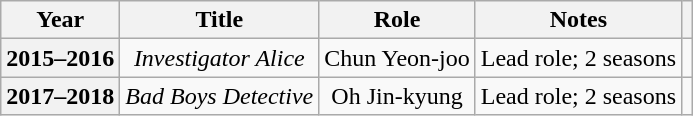<table class="wikitable plainrowheaders" style="text-align:center">
<tr>
<th scope="col">Year</th>
<th scope="col">Title</th>
<th scope="col">Role</th>
<th scope="col">Notes</th>
<th scope="col"></th>
</tr>
<tr>
<th scope="row">2015–2016</th>
<td><em>Investigator Alice</em></td>
<td>Chun Yeon-joo</td>
<td>Lead role; 2 seasons</td>
<td></td>
</tr>
<tr>
<th scope="row">2017–2018</th>
<td><em>Bad Boys Detective</em></td>
<td>Oh Jin-kyung</td>
<td>Lead role; 2 seasons</td>
<td></td>
</tr>
</table>
